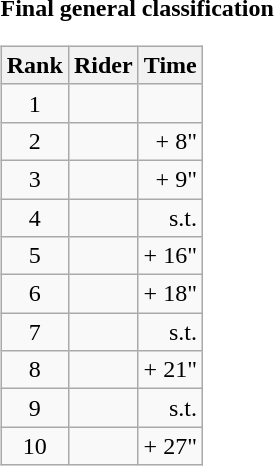<table>
<tr>
<td><strong>Final general classification</strong><br><table class="wikitable">
<tr>
<th scope="col">Rank</th>
<th scope="col">Rider</th>
<th scope="col">Time</th>
</tr>
<tr>
<td style="text-align:center;">1</td>
<td></td>
<td style="text-align:right;"></td>
</tr>
<tr>
<td style="text-align:center;">2</td>
<td></td>
<td style="text-align:right;">+ 8"</td>
</tr>
<tr>
<td style="text-align:center;">3</td>
<td></td>
<td style="text-align:right;">+ 9"</td>
</tr>
<tr>
<td style="text-align:center;">4</td>
<td></td>
<td style="text-align:right;">s.t.</td>
</tr>
<tr>
<td style="text-align:center;">5</td>
<td></td>
<td style="text-align:right;">+ 16"</td>
</tr>
<tr>
<td style="text-align:center;">6</td>
<td></td>
<td style="text-align:right;">+ 18"</td>
</tr>
<tr>
<td style="text-align:center;">7</td>
<td></td>
<td style="text-align:right;">s.t.</td>
</tr>
<tr>
<td style="text-align:center;">8</td>
<td></td>
<td style="text-align:right;">+ 21"</td>
</tr>
<tr>
<td style="text-align:center;">9</td>
<td></td>
<td style="text-align:right;">s.t.</td>
</tr>
<tr>
<td style="text-align:center;">10</td>
<td></td>
<td style="text-align:right;">+ 27"</td>
</tr>
</table>
</td>
</tr>
</table>
